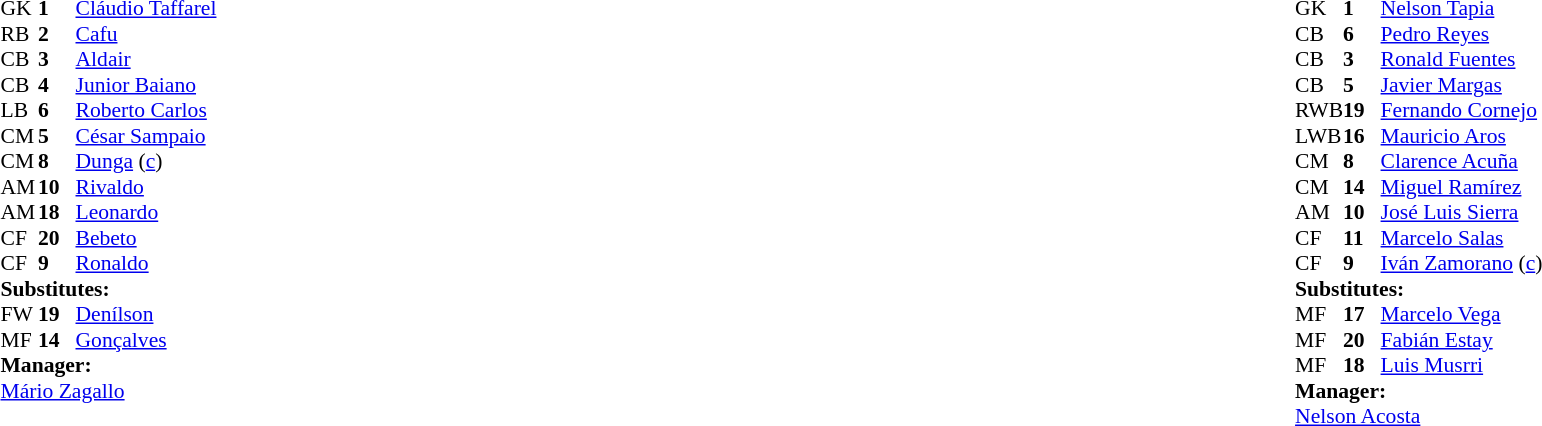<table style="width:100%">
<tr>
<td style="vertical-align:top; width:50%"><br><table style="font-size: 90%" cellspacing="0" cellpadding="0">
<tr>
<th width="25"></th>
<th width="25"></th>
</tr>
<tr>
<td>GK</td>
<td><strong>1</strong></td>
<td><a href='#'>Cláudio Taffarel</a></td>
</tr>
<tr>
<td>RB</td>
<td><strong>2</strong></td>
<td><a href='#'>Cafu</a></td>
<td></td>
</tr>
<tr>
<td>CB</td>
<td><strong>3</strong></td>
<td><a href='#'>Aldair</a></td>
<td></td>
<td></td>
</tr>
<tr>
<td>CB</td>
<td><strong>4</strong></td>
<td><a href='#'>Junior Baiano</a></td>
</tr>
<tr>
<td>LB</td>
<td><strong>6</strong></td>
<td><a href='#'>Roberto Carlos</a></td>
</tr>
<tr>
<td>CM</td>
<td><strong>5</strong></td>
<td><a href='#'>César Sampaio</a></td>
</tr>
<tr>
<td>CM</td>
<td><strong>8</strong></td>
<td><a href='#'>Dunga</a> (<a href='#'>c</a>)</td>
</tr>
<tr>
<td>AM</td>
<td><strong>10</strong></td>
<td><a href='#'>Rivaldo</a></td>
</tr>
<tr>
<td>AM</td>
<td><strong>18</strong></td>
<td><a href='#'>Leonardo</a></td>
<td></td>
</tr>
<tr>
<td>CF</td>
<td><strong>20</strong></td>
<td><a href='#'>Bebeto</a></td>
<td></td>
<td></td>
</tr>
<tr>
<td>CF</td>
<td><strong>9</strong></td>
<td><a href='#'>Ronaldo</a></td>
</tr>
<tr>
<td colspan=4><strong>Substitutes:</strong></td>
</tr>
<tr>
<td>FW</td>
<td><strong>19</strong></td>
<td><a href='#'>Denílson</a></td>
<td></td>
<td></td>
</tr>
<tr>
<td>MF</td>
<td><strong>14</strong></td>
<td><a href='#'>Gonçalves</a></td>
<td></td>
<td></td>
</tr>
<tr>
<td colspan=4><strong>Manager:</strong></td>
</tr>
<tr>
<td colspan="4"><a href='#'>Mário Zagallo</a></td>
</tr>
</table>
</td>
<td style="vertical-align:top"></td>
<td style="vertical-align:top; width:50%"><br><table cellspacing="0" cellpadding="0" style="font-size:90%; margin:auto">
<tr>
<th width="25"></th>
<th width="25"></th>
</tr>
<tr>
<td>GK</td>
<td><strong>1</strong></td>
<td><a href='#'>Nelson Tapia</a></td>
<td></td>
</tr>
<tr>
<td>CB</td>
<td><strong>6</strong></td>
<td><a href='#'>Pedro Reyes</a></td>
</tr>
<tr>
<td>CB</td>
<td><strong>3</strong></td>
<td><a href='#'>Ronald Fuentes</a></td>
<td></td>
</tr>
<tr>
<td>CB</td>
<td><strong>5</strong></td>
<td><a href='#'>Javier Margas</a></td>
</tr>
<tr>
<td>RWB</td>
<td><strong>19</strong></td>
<td><a href='#'>Fernando Cornejo</a></td>
</tr>
<tr>
<td>LWB</td>
<td><strong>16</strong></td>
<td><a href='#'>Mauricio Aros</a></td>
</tr>
<tr>
<td>CM</td>
<td><strong>8</strong></td>
<td><a href='#'>Clarence Acuña</a></td>
<td></td>
<td></td>
</tr>
<tr>
<td>CM</td>
<td><strong>14</strong></td>
<td><a href='#'>Miguel Ramírez</a></td>
<td></td>
<td></td>
</tr>
<tr>
<td>AM</td>
<td><strong>10</strong></td>
<td><a href='#'>José Luis Sierra</a></td>
<td></td>
<td></td>
</tr>
<tr>
<td>CF</td>
<td><strong>11</strong></td>
<td><a href='#'>Marcelo Salas</a></td>
</tr>
<tr>
<td>CF</td>
<td><strong>9</strong></td>
<td><a href='#'>Iván Zamorano</a> (<a href='#'>c</a>)</td>
</tr>
<tr>
<td colspan=4><strong>Substitutes:</strong></td>
</tr>
<tr>
<td>MF</td>
<td><strong>17</strong></td>
<td><a href='#'>Marcelo Vega</a></td>
<td></td>
<td></td>
</tr>
<tr>
<td>MF</td>
<td><strong>20</strong></td>
<td><a href='#'>Fabián Estay</a></td>
<td></td>
<td></td>
</tr>
<tr>
<td>MF</td>
<td><strong>18</strong></td>
<td><a href='#'>Luis Musrri</a></td>
<td></td>
<td></td>
</tr>
<tr>
<td colspan=4><strong>Manager:</strong></td>
</tr>
<tr>
<td colspan="4"> <a href='#'>Nelson Acosta</a></td>
</tr>
</table>
</td>
</tr>
</table>
